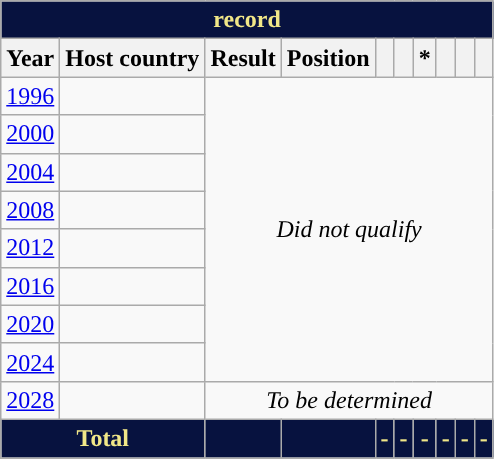<table class="wikitable" style="text-align: center;font-size:100%;">
<tr>
<th colspan=10 style="background: #07123F; color: #F1E788;"><a href='#'></a> record</th>
</tr>
<tr>
<th>Year</th>
<th>Host country</th>
<th>Result</th>
<th>Position</th>
<th></th>
<th></th>
<th>*</th>
<th></th>
<th></th>
<th></th>
</tr>
<tr>
<td style="text-align: left;"><a href='#'>1996</a></td>
<td style="text-align: left;"></td>
<td rowspan="8" colspan="8"><em>Did not qualify</em></td>
</tr>
<tr>
<td style="text-align: left;"><a href='#'>2000</a></td>
<td style="text-align: left;"></td>
</tr>
<tr>
<td style="text-align: left;"><a href='#'>2004</a></td>
<td style="text-align: left;"></td>
</tr>
<tr>
<td style="text-align: left;"><a href='#'>2008</a></td>
<td style="text-align: left;"></td>
</tr>
<tr>
<td style="text-align: left;"><a href='#'>2012</a></td>
<td style="text-align: left;"></td>
</tr>
<tr>
<td style="text-align: left;"><a href='#'>2016</a></td>
<td style="text-align: left;"></td>
</tr>
<tr>
<td style="text-align: left;"><a href='#'>2020</a></td>
<td style="text-align: left;"></td>
</tr>
<tr>
<td style="text-align: left;"><a href='#'>2024</a></td>
<td style="text-align: left;"></td>
</tr>
<tr>
<td style="text-align: left;"><a href='#'>2028</a></td>
<td style="text-align: left;"></td>
<td rowspan="1" colspan="8" align="center"><em>To be determined</em></td>
</tr>
<tr>
<td colspan=2 style="background: #07123F; color: #F1E788;"><strong>Total</strong></td>
<td style="background: #07123F; color: #F1E788;"></td>
<td style="background: #07123F; color: #F1E788;"></td>
<td style="background: #07123F; color: #F1E788;"><strong>-</strong></td>
<td style="background: #07123F; color: #F1E788;"><strong>-</strong></td>
<td style="background: #07123F; color: #F1E788;"><strong>-</strong></td>
<td style="background: #07123F; color: #F1E788;"><strong>-</strong></td>
<td style="background: #07123F; color: #F1E788;"><strong>-</strong></td>
<td style="background: #07123F; color: #F1E788;"><strong>-</strong></td>
</tr>
</table>
